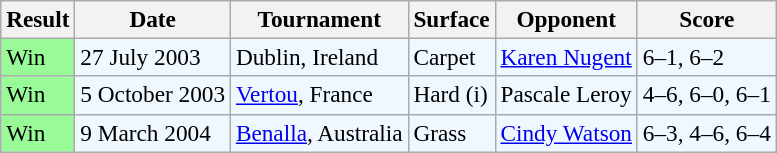<table class="sortable wikitable" style="font-size:97%;">
<tr>
<th>Result</th>
<th>Date</th>
<th>Tournament</th>
<th>Surface</th>
<th>Opponent</th>
<th>Score</th>
</tr>
<tr style="background:#f0f8ff;">
<td style="background:#98fb98;">Win</td>
<td>27 July 2003</td>
<td>Dublin, Ireland</td>
<td>Carpet</td>
<td> <a href='#'>Karen Nugent</a></td>
<td>6–1, 6–2</td>
</tr>
<tr style="background:#f0f8ff;">
<td style="background:#98fb98;">Win</td>
<td>5 October 2003</td>
<td><a href='#'>Vertou</a>, France</td>
<td>Hard (i)</td>
<td> Pascale Leroy</td>
<td>4–6, 6–0, 6–1</td>
</tr>
<tr style="background:#f0f8ff;">
<td style="background:#98fb98;">Win</td>
<td>9 March 2004</td>
<td><a href='#'>Benalla</a>, Australia</td>
<td>Grass</td>
<td> <a href='#'>Cindy Watson</a></td>
<td>6–3, 4–6, 6–4</td>
</tr>
</table>
